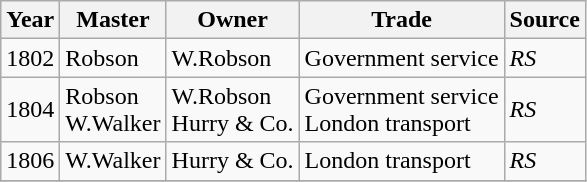<table class=" wikitable">
<tr>
<th>Year</th>
<th>Master</th>
<th>Owner</th>
<th>Trade</th>
<th>Source</th>
</tr>
<tr>
<td>1802</td>
<td>Robson</td>
<td>W.Robson</td>
<td>Government service</td>
<td><em>RS</em></td>
</tr>
<tr>
<td>1804</td>
<td>Robson<br>W.Walker</td>
<td>W.Robson<br>Hurry & Co.</td>
<td>Government service<br>London transport</td>
<td><em>RS</em></td>
</tr>
<tr>
<td>1806</td>
<td>W.Walker</td>
<td>Hurry & Co.</td>
<td>London transport</td>
<td><em>RS</em></td>
</tr>
<tr>
</tr>
</table>
